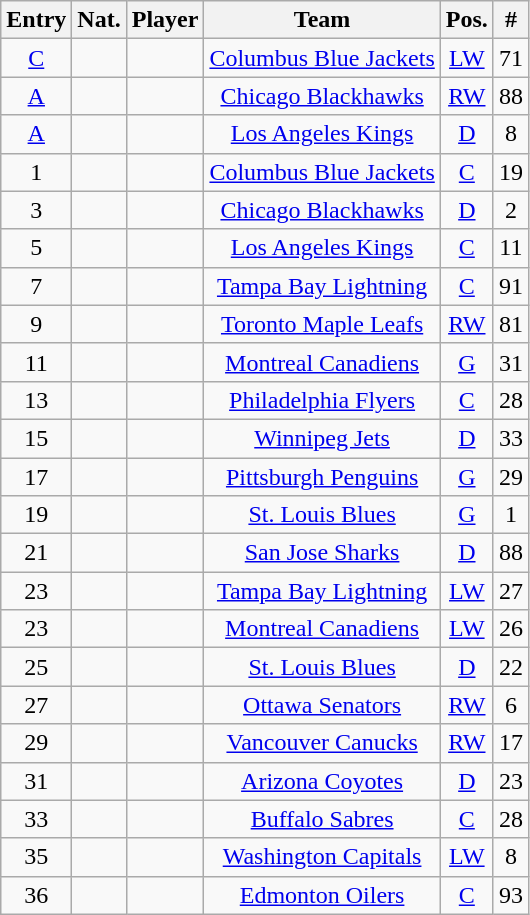<table class="wikitable sortable" style="text-align:center">
<tr>
<th>Entry</th>
<th>Nat.</th>
<th>Player</th>
<th>Team</th>
<th>Pos.</th>
<th>#</th>
</tr>
<tr>
<td><a href='#'>C</a></td>
<td></td>
<td></td>
<td><a href='#'>Columbus Blue Jackets</a></td>
<td><a href='#'>LW</a></td>
<td>71</td>
</tr>
<tr>
<td><a href='#'>A</a></td>
<td></td>
<td></td>
<td><a href='#'>Chicago Blackhawks</a></td>
<td><a href='#'>RW</a></td>
<td>88</td>
</tr>
<tr>
<td><a href='#'>A</a></td>
<td></td>
<td></td>
<td><a href='#'>Los Angeles Kings</a></td>
<td><a href='#'>D</a></td>
<td>8</td>
</tr>
<tr>
<td>1</td>
<td></td>
<td></td>
<td><a href='#'>Columbus Blue Jackets</a></td>
<td><a href='#'>C</a></td>
<td>19</td>
</tr>
<tr>
<td>3</td>
<td></td>
<td></td>
<td><a href='#'>Chicago Blackhawks</a></td>
<td><a href='#'>D</a></td>
<td>2</td>
</tr>
<tr>
<td>5</td>
<td></td>
<td></td>
<td><a href='#'>Los Angeles Kings</a></td>
<td><a href='#'>C</a></td>
<td>11</td>
</tr>
<tr>
<td>7</td>
<td></td>
<td></td>
<td><a href='#'>Tampa Bay Lightning</a></td>
<td><a href='#'>C</a></td>
<td>91</td>
</tr>
<tr>
<td>9</td>
<td></td>
<td></td>
<td><a href='#'>Toronto Maple Leafs</a></td>
<td><a href='#'>RW</a></td>
<td>81</td>
</tr>
<tr>
<td>11</td>
<td></td>
<td></td>
<td><a href='#'>Montreal Canadiens</a></td>
<td><a href='#'>G</a></td>
<td>31</td>
</tr>
<tr>
<td>13</td>
<td></td>
<td></td>
<td><a href='#'>Philadelphia Flyers</a></td>
<td><a href='#'>C</a></td>
<td>28</td>
</tr>
<tr>
<td>15</td>
<td></td>
<td></td>
<td><a href='#'>Winnipeg Jets</a></td>
<td><a href='#'>D</a></td>
<td>33</td>
</tr>
<tr>
<td>17</td>
<td></td>
<td></td>
<td><a href='#'>Pittsburgh Penguins</a></td>
<td><a href='#'>G</a></td>
<td>29</td>
</tr>
<tr>
<td>19</td>
<td></td>
<td></td>
<td><a href='#'>St. Louis Blues</a></td>
<td><a href='#'>G</a></td>
<td>1</td>
</tr>
<tr>
<td>21</td>
<td></td>
<td></td>
<td><a href='#'>San Jose Sharks</a></td>
<td><a href='#'>D</a></td>
<td>88</td>
</tr>
<tr>
<td>23</td>
<td></td>
<td></td>
<td><a href='#'>Tampa Bay Lightning</a></td>
<td><a href='#'>LW</a></td>
<td>27</td>
</tr>
<tr>
<td>23</td>
<td></td>
<td></td>
<td><a href='#'>Montreal Canadiens</a></td>
<td><a href='#'>LW</a></td>
<td>26</td>
</tr>
<tr>
<td>25</td>
<td></td>
<td></td>
<td><a href='#'>St. Louis Blues</a></td>
<td><a href='#'>D</a></td>
<td>22</td>
</tr>
<tr>
<td>27</td>
<td></td>
<td></td>
<td><a href='#'>Ottawa Senators</a></td>
<td><a href='#'>RW</a></td>
<td>6</td>
</tr>
<tr>
<td>29</td>
<td></td>
<td></td>
<td><a href='#'>Vancouver Canucks</a></td>
<td><a href='#'>RW</a></td>
<td>17</td>
</tr>
<tr>
<td>31</td>
<td></td>
<td></td>
<td><a href='#'>Arizona Coyotes</a></td>
<td><a href='#'>D</a></td>
<td>23</td>
</tr>
<tr>
<td>33</td>
<td></td>
<td></td>
<td><a href='#'>Buffalo Sabres</a></td>
<td><a href='#'>C</a></td>
<td>28</td>
</tr>
<tr>
<td>35</td>
<td></td>
<td></td>
<td><a href='#'>Washington Capitals</a></td>
<td><a href='#'>LW</a></td>
<td>8</td>
</tr>
<tr>
<td>36</td>
<td></td>
<td></td>
<td><a href='#'>Edmonton Oilers</a></td>
<td><a href='#'>C</a></td>
<td>93</td>
</tr>
</table>
